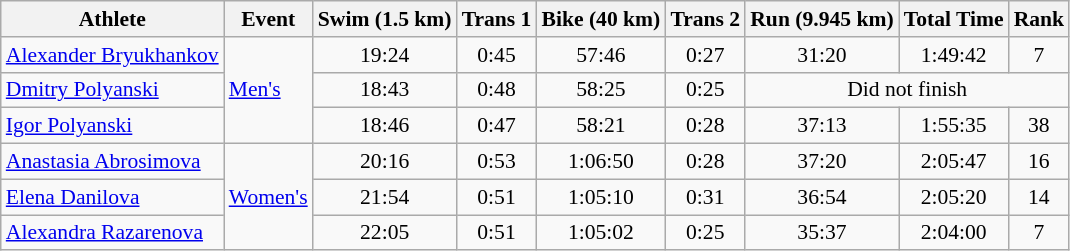<table class="wikitable" style="text-align:center; font-size:90%">
<tr>
<th>Athlete</th>
<th>Event</th>
<th>Swim (1.5 km)</th>
<th>Trans 1</th>
<th>Bike (40 km)</th>
<th>Trans 2</th>
<th>Run (9.945 km)</th>
<th>Total Time</th>
<th>Rank</th>
</tr>
<tr>
<td align=left><a href='#'>Alexander Bryukhankov</a></td>
<td align=left rowspan=3><a href='#'>Men's</a></td>
<td>19:24</td>
<td>0:45</td>
<td>57:46</td>
<td>0:27</td>
<td>31:20</td>
<td>1:49:42</td>
<td>7</td>
</tr>
<tr>
<td align=left><a href='#'>Dmitry Polyanski</a></td>
<td>18:43</td>
<td>0:48</td>
<td>58:25</td>
<td>0:25</td>
<td colspan=3>Did not finish</td>
</tr>
<tr>
<td align=left><a href='#'>Igor Polyanski</a></td>
<td>18:46</td>
<td>0:47</td>
<td>58:21</td>
<td>0:28</td>
<td>37:13</td>
<td>1:55:35</td>
<td>38</td>
</tr>
<tr>
<td align=left><a href='#'>Anastasia Abrosimova</a></td>
<td align=left rowspan=3><a href='#'>Women's</a></td>
<td>20:16</td>
<td>0:53</td>
<td>1:06:50</td>
<td>0:28</td>
<td>37:20</td>
<td>2:05:47</td>
<td>16</td>
</tr>
<tr>
<td align=left><a href='#'>Elena Danilova</a></td>
<td>21:54</td>
<td>0:51</td>
<td>1:05:10</td>
<td>0:31</td>
<td>36:54</td>
<td>2:05:20</td>
<td>14</td>
</tr>
<tr>
<td align=left><a href='#'>Alexandra Razarenova</a></td>
<td>22:05</td>
<td>0:51</td>
<td>1:05:02</td>
<td>0:25</td>
<td>35:37</td>
<td>2:04:00</td>
<td>7</td>
</tr>
</table>
